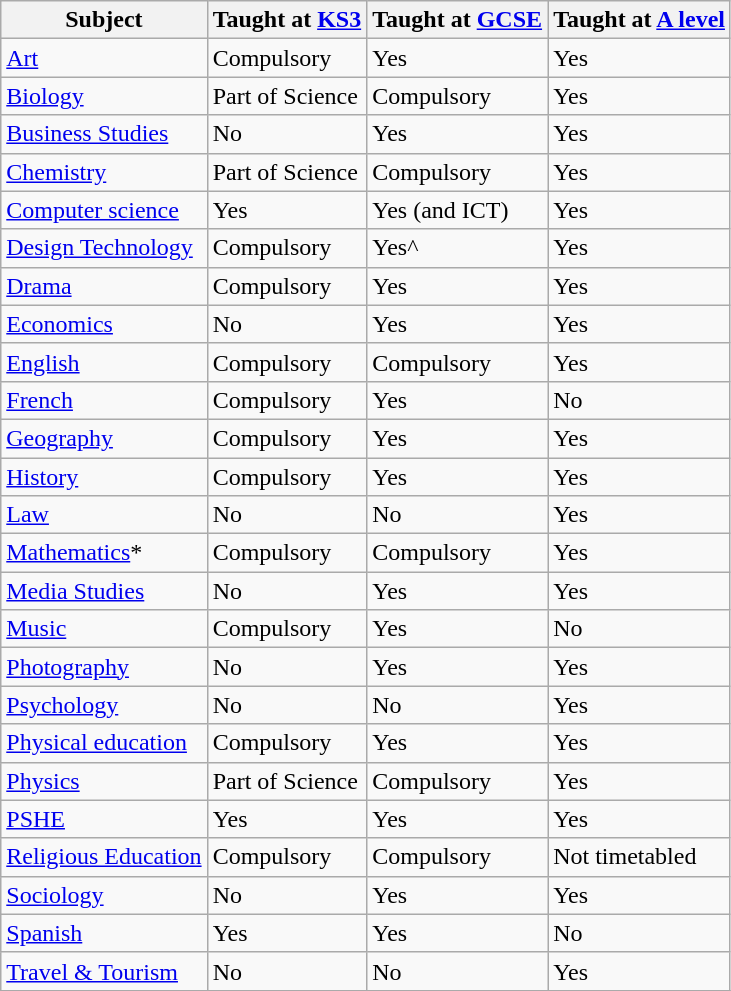<table class="wikitable">
<tr>
<th>Subject</th>
<th>Taught at <a href='#'>KS3</a></th>
<th>Taught at <a href='#'>GCSE</a></th>
<th>Taught at <a href='#'>A level</a></th>
</tr>
<tr>
<td><a href='#'>Art</a></td>
<td>Compulsory</td>
<td>Yes</td>
<td>Yes</td>
</tr>
<tr>
<td><a href='#'>Biology</a></td>
<td>Part of Science</td>
<td>Compulsory</td>
<td>Yes</td>
</tr>
<tr>
<td><a href='#'>Business Studies</a></td>
<td>No</td>
<td>Yes</td>
<td>Yes</td>
</tr>
<tr>
<td><a href='#'>Chemistry</a></td>
<td>Part of Science</td>
<td>Compulsory</td>
<td>Yes</td>
</tr>
<tr>
<td><a href='#'>Computer science</a></td>
<td>Yes</td>
<td>Yes (and ICT)</td>
<td>Yes</td>
</tr>
<tr>
<td><a href='#'>Design Technology</a></td>
<td>Compulsory</td>
<td>Yes^</td>
<td>Yes</td>
</tr>
<tr>
<td><a href='#'>Drama</a></td>
<td>Compulsory</td>
<td>Yes</td>
<td>Yes</td>
</tr>
<tr>
<td><a href='#'>Economics</a></td>
<td>No</td>
<td>Yes</td>
<td>Yes</td>
</tr>
<tr>
<td><a href='#'>English</a></td>
<td>Compulsory</td>
<td>Compulsory</td>
<td>Yes</td>
</tr>
<tr>
<td><a href='#'>French</a></td>
<td>Compulsory</td>
<td>Yes</td>
<td>No</td>
</tr>
<tr>
<td><a href='#'>Geography</a></td>
<td>Compulsory</td>
<td>Yes</td>
<td>Yes</td>
</tr>
<tr>
<td><a href='#'>History</a></td>
<td>Compulsory</td>
<td>Yes</td>
<td>Yes</td>
</tr>
<tr>
<td><a href='#'>Law</a></td>
<td>No</td>
<td>No</td>
<td>Yes</td>
</tr>
<tr>
<td><a href='#'>Mathematics</a>*</td>
<td>Compulsory</td>
<td>Compulsory</td>
<td>Yes</td>
</tr>
<tr>
<td><a href='#'>Media Studies</a></td>
<td>No</td>
<td>Yes</td>
<td>Yes</td>
</tr>
<tr>
<td><a href='#'>Music</a></td>
<td>Compulsory</td>
<td>Yes</td>
<td>No</td>
</tr>
<tr>
<td><a href='#'>Photography</a></td>
<td>No</td>
<td>Yes</td>
<td>Yes</td>
</tr>
<tr>
<td><a href='#'>Psychology</a></td>
<td>No</td>
<td>No</td>
<td>Yes</td>
</tr>
<tr>
<td><a href='#'>Physical education</a></td>
<td>Compulsory</td>
<td>Yes</td>
<td>Yes</td>
</tr>
<tr>
<td><a href='#'>Physics</a></td>
<td>Part of Science</td>
<td>Compulsory</td>
<td>Yes</td>
</tr>
<tr>
<td><a href='#'>PSHE</a></td>
<td>Yes</td>
<td>Yes</td>
<td>Yes</td>
</tr>
<tr>
<td><a href='#'>Religious Education</a></td>
<td>Compulsory</td>
<td>Compulsory</td>
<td>Not timetabled</td>
</tr>
<tr>
<td><a href='#'>Sociology</a></td>
<td>No</td>
<td>Yes</td>
<td>Yes</td>
</tr>
<tr>
<td><a href='#'>Spanish</a></td>
<td>Yes</td>
<td>Yes</td>
<td>No</td>
</tr>
<tr>
<td><a href='#'>Travel & Tourism</a></td>
<td>No</td>
<td>No</td>
<td>Yes</td>
</tr>
<tr>
</tr>
</table>
